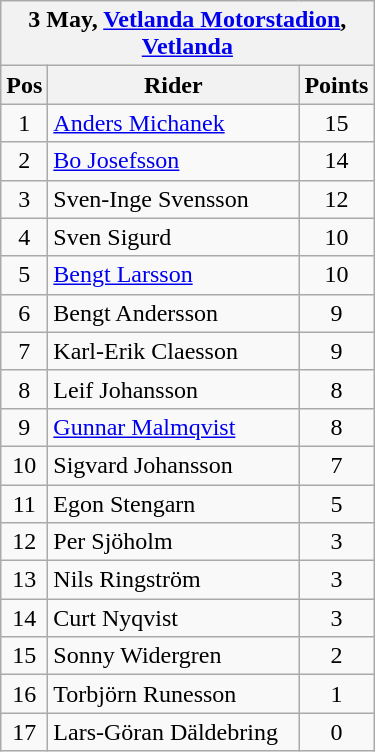<table class="wikitable">
<tr>
<th colspan="6">3 May, <a href='#'>Vetlanda Motorstadion</a>, <a href='#'>Vetlanda</a></th>
</tr>
<tr>
<th width=20>Pos</th>
<th width=160>Rider</th>
<th width=30>Points</th>
</tr>
<tr align=center >
<td>1</td>
<td align=left><a href='#'>Anders Michanek</a></td>
<td>15</td>
</tr>
<tr align=center >
<td>2</td>
<td align=left><a href='#'>Bo Josefsson</a></td>
<td>14</td>
</tr>
<tr align=center >
<td>3</td>
<td align=left>Sven-Inge Svensson</td>
<td>12</td>
</tr>
<tr align=center >
<td>4</td>
<td align=left>Sven Sigurd</td>
<td>10</td>
</tr>
<tr align=center >
<td>5</td>
<td align=left><a href='#'>Bengt Larsson</a></td>
<td>10</td>
</tr>
<tr align=center >
<td>6</td>
<td align=left>Bengt Andersson</td>
<td>9</td>
</tr>
<tr align=center >
<td>7</td>
<td align=left>Karl-Erik Claesson</td>
<td>9</td>
</tr>
<tr align=center >
<td>8</td>
<td align=left>Leif Johansson</td>
<td>8</td>
</tr>
<tr align=center>
<td>9</td>
<td align=left><a href='#'>Gunnar Malmqvist</a></td>
<td>8</td>
</tr>
<tr align=center>
<td>10</td>
<td align=left>Sigvard Johansson</td>
<td>7</td>
</tr>
<tr align=center>
<td>11</td>
<td align=left>Egon Stengarn</td>
<td>5</td>
</tr>
<tr align=center>
<td>12</td>
<td align=left>Per Sjöholm</td>
<td>3</td>
</tr>
<tr align=center>
<td>13</td>
<td align=left>Nils Ringström</td>
<td>3</td>
</tr>
<tr align=center>
<td>14</td>
<td align=left>Curt Nyqvist</td>
<td>3</td>
</tr>
<tr align=center>
<td>15</td>
<td align=left>Sonny Widergren</td>
<td>2</td>
</tr>
<tr align=center>
<td>16</td>
<td align=left>Torbjörn Runesson</td>
<td>1</td>
</tr>
<tr align=center>
<td>17</td>
<td align=left>Lars-Göran Däldebring</td>
<td>0</td>
</tr>
</table>
